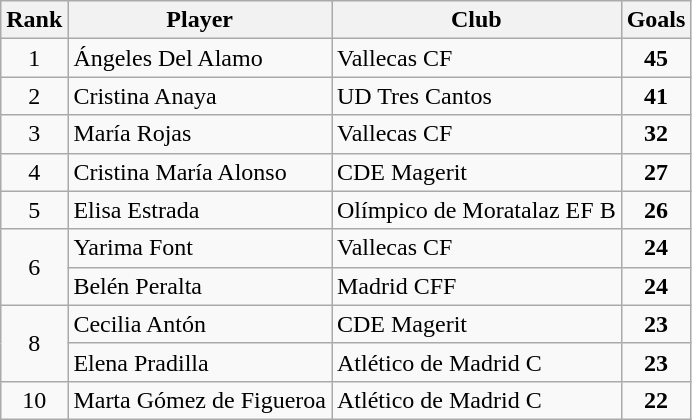<table class="wikitable" style="text-align:center">
<tr>
<th>Rank</th>
<th>Player</th>
<th>Club</th>
<th>Goals</th>
</tr>
<tr>
<td>1</td>
<td align="left">Ángeles Del Alamo</td>
<td align="left">Vallecas CF</td>
<td><strong>45</strong></td>
</tr>
<tr>
<td>2</td>
<td align="left">Cristina Anaya</td>
<td align="left">UD Tres Cantos</td>
<td><strong>41</strong></td>
</tr>
<tr>
<td>3</td>
<td align="left">María Rojas</td>
<td align="left">Vallecas CF</td>
<td><strong>32</strong></td>
</tr>
<tr>
<td>4</td>
<td align="left">Cristina María Alonso</td>
<td align="left">CDE Magerit</td>
<td><strong>27</strong></td>
</tr>
<tr>
<td>5</td>
<td align="left">Elisa Estrada</td>
<td align="left">Olímpico de Moratalaz EF B</td>
<td><strong>26</strong></td>
</tr>
<tr>
<td rowspan="2">6</td>
<td align="left">Yarima Font</td>
<td align="left">Vallecas CF</td>
<td><strong>24</strong></td>
</tr>
<tr>
<td align="left">Belén Peralta</td>
<td align="left">Madrid CFF</td>
<td><strong>24</strong></td>
</tr>
<tr>
<td rowspan="2">8</td>
<td align="left">Cecilia Antón</td>
<td align="left">CDE Magerit</td>
<td><strong>23</strong></td>
</tr>
<tr>
<td align="left">Elena Pradilla</td>
<td align="left">Atlético de Madrid C</td>
<td><strong>23</strong></td>
</tr>
<tr>
<td>10</td>
<td align="left">Marta Gómez de Figueroa</td>
<td align="left">Atlético de Madrid C</td>
<td><strong>22</strong></td>
</tr>
</table>
